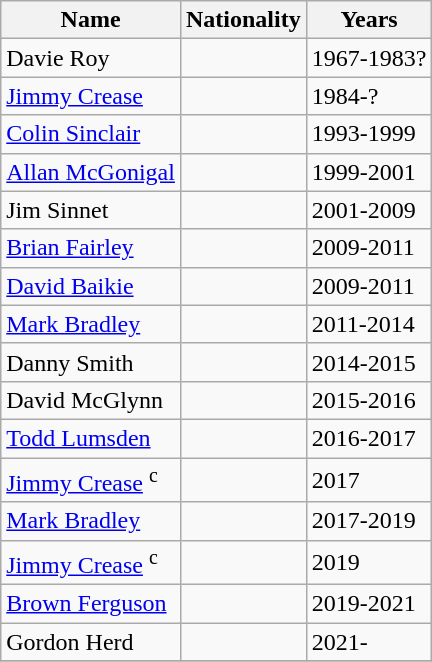<table class="wikitable" style="text-align: center">
<tr>
<th>Name</th>
<th>Nationality</th>
<th>Years</th>
</tr>
<tr>
<td align=left>Davie Roy</td>
<td></td>
<td align=left>1967-1983?</td>
</tr>
<tr>
<td align=left><a href='#'>Jimmy Crease</a></td>
<td></td>
<td align=left>1984-?</td>
</tr>
<tr>
<td align=left><a href='#'>Colin Sinclair</a></td>
<td></td>
<td align=left>1993-1999</td>
</tr>
<tr>
<td align=left><a href='#'>Allan McGonigal</a></td>
<td></td>
<td align=left>1999-2001</td>
</tr>
<tr>
<td align=left>Jim Sinnet</td>
<td></td>
<td align=left>2001-2009</td>
</tr>
<tr>
<td align=left><a href='#'>Brian Fairley</a></td>
<td></td>
<td align=left>2009-2011</td>
</tr>
<tr>
<td align=left><a href='#'>David Baikie</a></td>
<td></td>
<td align=left>2009-2011</td>
</tr>
<tr>
<td align=left><a href='#'>Mark Bradley</a></td>
<td></td>
<td align=left>2011-2014</td>
</tr>
<tr>
<td align=left>Danny Smith</td>
<td></td>
<td align=left>2014-2015</td>
</tr>
<tr>
<td align=left>David McGlynn</td>
<td></td>
<td align=left>2015-2016</td>
</tr>
<tr>
<td align=left><a href='#'>Todd Lumsden</a></td>
<td></td>
<td align=left>2016-2017</td>
</tr>
<tr>
<td align=left><a href='#'>Jimmy Crease</a> <sup>c</sup></td>
<td></td>
<td align=left>2017</td>
</tr>
<tr>
<td align=left><a href='#'>Mark Bradley</a></td>
<td></td>
<td align=left>2017-2019</td>
</tr>
<tr>
<td align=left><a href='#'>Jimmy Crease</a> <sup>c</sup></td>
<td></td>
<td align=left>2019</td>
</tr>
<tr>
<td align=left><a href='#'>Brown Ferguson</a></td>
<td></td>
<td align=left>2019-2021</td>
</tr>
<tr>
<td align=left>Gordon Herd</td>
<td></td>
<td align=left>2021-</td>
</tr>
<tr>
</tr>
</table>
